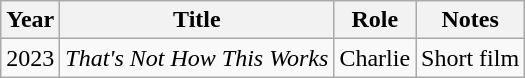<table class="wikitable">
<tr>
<th>Year</th>
<th>Title</th>
<th>Role</th>
<th class="unsortable">Notes</th>
</tr>
<tr>
<td>2023</td>
<td><em>That's Not How This Works</em></td>
<td>Charlie</td>
<td>Short film</td>
</tr>
</table>
